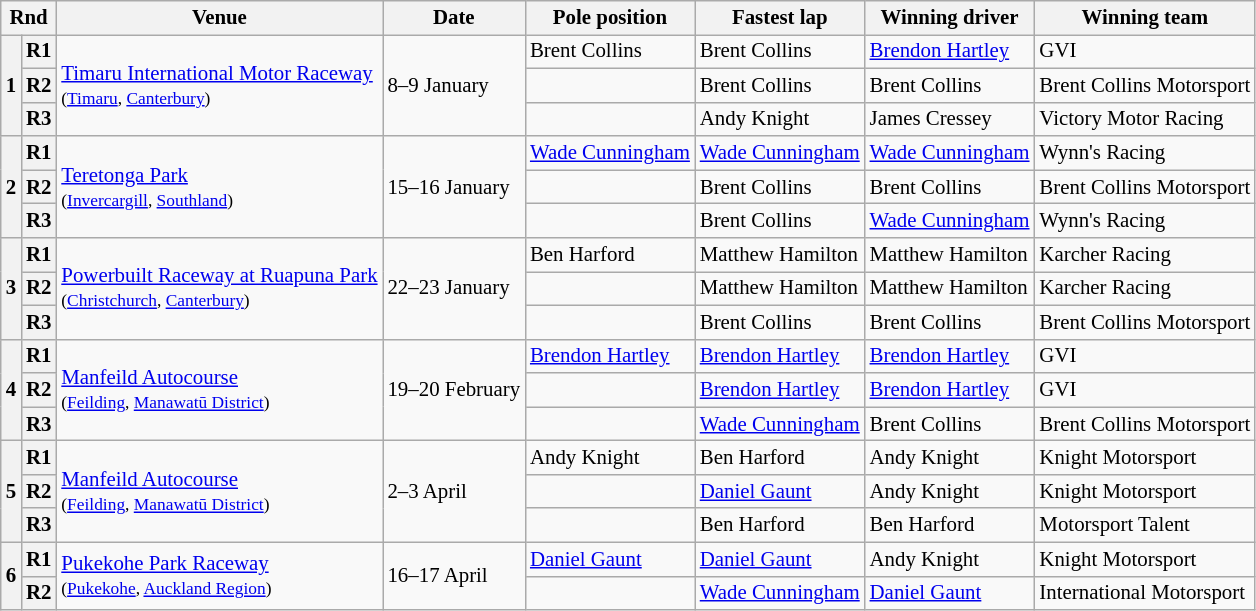<table class="wikitable" style="font-size: 87%;">
<tr>
<th colspan=2>Rnd</th>
<th>Venue</th>
<th>Date</th>
<th>Pole position</th>
<th>Fastest lap</th>
<th>Winning driver</th>
<th>Winning team</th>
</tr>
<tr>
<th rowspan=3>1</th>
<th>R1</th>
<td rowspan=3><a href='#'>Timaru International Motor Raceway</a><br><small>(<a href='#'>Timaru</a>, <a href='#'>Canterbury</a>)</small></td>
<td rowspan=3>8–9 January</td>
<td> Brent Collins</td>
<td> Brent Collins</td>
<td> <a href='#'>Brendon Hartley</a></td>
<td>GVI</td>
</tr>
<tr>
<th>R2</th>
<td></td>
<td> Brent Collins</td>
<td> Brent Collins</td>
<td>Brent Collins Motorsport</td>
</tr>
<tr>
<th>R3</th>
<td></td>
<td> Andy Knight</td>
<td> James Cressey</td>
<td>Victory Motor Racing</td>
</tr>
<tr>
<th rowspan=3>2</th>
<th>R1</th>
<td rowspan=3><a href='#'>Teretonga Park</a><br><small>(<a href='#'>Invercargill</a>, <a href='#'>Southland</a>)</small></td>
<td rowspan=3>15–16 January</td>
<td nowrap> <a href='#'>Wade Cunningham</a></td>
<td nowrap> <a href='#'>Wade Cunningham</a></td>
<td nowrap> <a href='#'>Wade Cunningham</a></td>
<td>Wynn's Racing</td>
</tr>
<tr>
<th>R2</th>
<td></td>
<td> Brent Collins</td>
<td> Brent Collins</td>
<td>Brent Collins Motorsport</td>
</tr>
<tr>
<th>R3</th>
<td></td>
<td> Brent Collins</td>
<td> <a href='#'>Wade Cunningham</a></td>
<td>Wynn's Racing</td>
</tr>
<tr>
<th rowspan=3>3</th>
<th>R1</th>
<td rowspan=3 nowrap><a href='#'>Powerbuilt Raceway at Ruapuna Park</a><br><small>(<a href='#'>Christchurch</a>, <a href='#'>Canterbury</a>)</small></td>
<td rowspan=3>22–23 January</td>
<td> Ben Harford</td>
<td> Matthew Hamilton</td>
<td> Matthew Hamilton</td>
<td>Karcher Racing</td>
</tr>
<tr>
<th>R2</th>
<td></td>
<td> Matthew Hamilton</td>
<td> Matthew Hamilton</td>
<td>Karcher Racing</td>
</tr>
<tr>
<th>R3</th>
<td></td>
<td> Brent Collins</td>
<td> Brent Collins</td>
<td nowrap>Brent Collins Motorsport</td>
</tr>
<tr>
<th rowspan=3>4</th>
<th>R1</th>
<td rowspan=3><a href='#'>Manfeild Autocourse</a><br><small>(<a href='#'>Feilding</a>, <a href='#'>Manawatū District</a>)</small></td>
<td rowspan=3 nowrap>19–20 February</td>
<td nowrap> <a href='#'>Brendon Hartley</a></td>
<td nowrap> <a href='#'>Brendon Hartley</a></td>
<td nowrap> <a href='#'>Brendon Hartley</a></td>
<td>GVI</td>
</tr>
<tr>
<th>R2</th>
<td></td>
<td> <a href='#'>Brendon Hartley</a></td>
<td> <a href='#'>Brendon Hartley</a></td>
<td>GVI</td>
</tr>
<tr>
<th>R3</th>
<td></td>
<td> <a href='#'>Wade Cunningham</a></td>
<td> Brent Collins</td>
<td>Brent Collins Motorsport</td>
</tr>
<tr>
<th rowspan=3>5</th>
<th>R1</th>
<td rowspan=3><a href='#'>Manfeild Autocourse</a><br><small>(<a href='#'>Feilding</a>, <a href='#'>Manawatū District</a>)</small></td>
<td rowspan=3>2–3 April</td>
<td> Andy Knight</td>
<td> Ben Harford</td>
<td> Andy Knight</td>
<td>Knight Motorsport</td>
</tr>
<tr>
<th>R2</th>
<td></td>
<td> <a href='#'>Daniel Gaunt</a></td>
<td> Andy Knight</td>
<td>Knight Motorsport</td>
</tr>
<tr>
<th>R3</th>
<td></td>
<td> Ben Harford</td>
<td> Ben Harford</td>
<td>Motorsport Talent</td>
</tr>
<tr>
<th rowspan=2>6</th>
<th>R1</th>
<td rowspan=2><a href='#'>Pukekohe Park Raceway</a><br><small>(<a href='#'>Pukekohe</a>, <a href='#'>Auckland Region</a>)</small></td>
<td rowspan=2>16–17 April</td>
<td> <a href='#'>Daniel Gaunt</a></td>
<td> <a href='#'>Daniel Gaunt</a></td>
<td> Andy Knight</td>
<td>Knight Motorsport</td>
</tr>
<tr>
<th>R2</th>
<td></td>
<td> <a href='#'>Wade Cunningham</a></td>
<td> <a href='#'>Daniel Gaunt</a></td>
<td>International Motorsport</td>
</tr>
</table>
